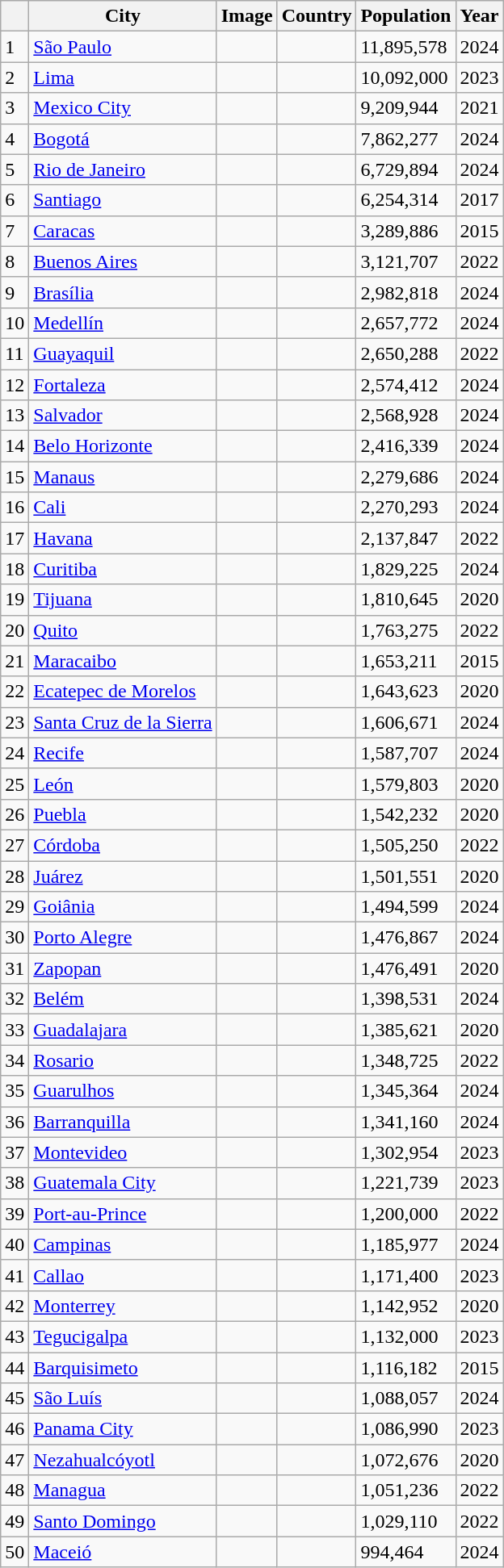<table class="wikitable sortable">
<tr bgcolor="#ececec""hcdyhbbcdh">
<th></th>
<th>City</th>
<th>Image</th>
<th>Country</th>
<th data-sort-type="number">Population</th>
<th>Year</th>
</tr>
<tr style="vertical-align: top; text-align: left;">
<td>1</td>
<td><a href='#'>São Paulo</a></td>
<td></td>
<td></td>
<td>11,895,578</td>
<td>2024</td>
</tr>
<tr style="vertical-align: top; text-align: left;">
<td>2</td>
<td><a href='#'>Lima</a></td>
<td></td>
<td></td>
<td>10,092,000</td>
<td>2023</td>
</tr>
<tr style="vertical-align: top; text-align: left;">
<td>3</td>
<td><a href='#'>Mexico City</a></td>
<td></td>
<td></td>
<td>9,209,944</td>
<td>2021</td>
</tr>
<tr style="vertical-align: top; text-align: left;">
<td>4</td>
<td><a href='#'>Bogotá</a></td>
<td></td>
<td></td>
<td>7,862,277</td>
<td>2024</td>
</tr>
<tr style="vertical-align: top; text-align: left;">
<td>5</td>
<td><a href='#'>Rio de Janeiro</a></td>
<td></td>
<td></td>
<td>6,729,894</td>
<td>2024</td>
</tr>
<tr style="vertical-align: top; text-align: left;">
<td>6</td>
<td><a href='#'>Santiago</a></td>
<td></td>
<td></td>
<td>6,254,314</td>
<td>2017</td>
</tr>
<tr style="vertical-align: top; text-align: left">
<td>7</td>
<td><a href='#'>Caracas</a></td>
<td></td>
<td></td>
<td>3,289,886</td>
<td>2015</td>
</tr>
<tr style="vertical-align: top; text-align: left">
<td>8</td>
<td><a href='#'>Buenos Aires</a></td>
<td></td>
<td></td>
<td>3,121,707</td>
<td>2022</td>
</tr>
<tr style="vertical-align: top; text-align: left">
<td>9</td>
<td><a href='#'>Brasília</a></td>
<td></td>
<td></td>
<td>2,982,818</td>
<td>2024</td>
</tr>
<tr style="vertical-align: top; text-align: left">
<td>10</td>
<td><a href='#'>Medellín</a></td>
<td></td>
<td></td>
<td>2,657,772</td>
<td>2024</td>
</tr>
<tr style="vertical-align: top; text-align: left">
<td>11</td>
<td><a href='#'>Guayaquil</a></td>
<td></td>
<td></td>
<td>2,650,288</td>
<td>2022</td>
</tr>
<tr style="vertical-align: top; text-align: left">
<td>12</td>
<td><a href='#'>Fortaleza</a></td>
<td></td>
<td></td>
<td>2,574,412</td>
<td>2024</td>
</tr>
<tr style="vertical-align: top; text-align: left">
<td>13</td>
<td><a href='#'>Salvador</a></td>
<td></td>
<td></td>
<td>2,568,928</td>
<td>2024</td>
</tr>
<tr style="vertical-align: top; text-align: left">
<td>14</td>
<td><a href='#'>Belo Horizonte</a></td>
<td></td>
<td></td>
<td>2,416,339</td>
<td>2024</td>
</tr>
<tr style="vertical-align: top; text-align: left;">
<td>15</td>
<td><a href='#'>Manaus</a></td>
<td></td>
<td></td>
<td>2,279,686</td>
<td>2024</td>
</tr>
<tr style="vertical-align: top; text-align: left">
<td>16</td>
<td><a href='#'>Cali</a></td>
<td></td>
<td></td>
<td>2,270,293</td>
<td>2024</td>
</tr>
<tr style="vertical-align: top; text-align: left;">
<td>17</td>
<td><a href='#'>Havana</a></td>
<td></td>
<td></td>
<td>2,137,847</td>
<td>2022</td>
</tr>
<tr style="vertical-align: top; text-align: left;">
<td>18</td>
<td><a href='#'>Curitiba</a></td>
<td></td>
<td></td>
<td>1,829,225</td>
<td>2024</td>
</tr>
<tr style="vertical-align: top; text-align: left;">
<td>19</td>
<td><a href='#'>Tijuana</a></td>
<td></td>
<td></td>
<td>1,810,645</td>
<td>2020</td>
</tr>
<tr style="vertical-align: top; text-align: left">
<td>20</td>
<td><a href='#'>Quito</a></td>
<td></td>
<td></td>
<td>1,763,275 </td>
<td>2022</td>
</tr>
<tr style="vertical-align: top; text-align: left;">
<td>21</td>
<td><a href='#'>Maracaibo</a></td>
<td></td>
<td></td>
<td>1,653,211</td>
<td>2015</td>
</tr>
<tr style="vertical-align: top; text-align: left;">
<td>22</td>
<td><a href='#'>Ecatepec de Morelos</a></td>
<td></td>
<td></td>
<td>1,643,623</td>
<td>2020</td>
</tr>
<tr style="vertical-align: top; text-align: left;">
<td>23</td>
<td><a href='#'>Santa Cruz de la Sierra</a></td>
<td></td>
<td></td>
<td>1,606,671</td>
<td>2024</td>
</tr>
<tr style="vertical-align: top; text-align: left;">
<td>24</td>
<td><a href='#'>Recife</a></td>
<td></td>
<td></td>
<td>1,587,707</td>
<td>2024</td>
</tr>
<tr style="vertical-align: top; text-align: left;">
<td>25</td>
<td><a href='#'>León</a></td>
<td></td>
<td></td>
<td>1,579,803</td>
<td>2020</td>
</tr>
<tr style="vertical-align: top; text-align: left;">
<td>26</td>
<td><a href='#'>Puebla</a></td>
<td></td>
<td></td>
<td>1,542,232</td>
<td>2020</td>
</tr>
<tr style="vertical-align: top; text-align: left;">
<td>27</td>
<td><a href='#'>Córdoba</a></td>
<td></td>
<td></td>
<td>1,505,250</td>
<td>2022</td>
</tr>
<tr style="vertical-align: top; text-align: left;">
<td>28</td>
<td><a href='#'>Juárez</a></td>
<td></td>
<td></td>
<td>1,501,551</td>
<td>2020</td>
</tr>
<tr style="vertical-align: top; text-align: left;">
<td>29</td>
<td><a href='#'>Goiânia</a></td>
<td></td>
<td></td>
<td>1,494,599</td>
<td>2024</td>
</tr>
<tr style="vertical-align: top; text-align: left;">
<td>30</td>
<td><a href='#'>Porto Alegre</a></td>
<td></td>
<td></td>
<td>1,476,867</td>
<td>2024</td>
</tr>
<tr style="vertical-align: top; text-align: left;">
<td>31</td>
<td><a href='#'>Zapopan</a></td>
<td></td>
<td></td>
<td>1,476,491</td>
<td>2020</td>
</tr>
<tr style="vertical-align: top; text-align: left;">
<td>32</td>
<td><a href='#'>Belém</a></td>
<td></td>
<td></td>
<td>1,398,531</td>
<td>2024</td>
</tr>
<tr style="vertical-align: top; text-align: left;">
<td>33</td>
<td><a href='#'>Guadalajara</a></td>
<td></td>
<td></td>
<td>1,385,621</td>
<td>2020</td>
</tr>
<tr style="vertical-align: top; text-align: left;">
<td>34</td>
<td><a href='#'>Rosario</a></td>
<td></td>
<td></td>
<td>1,348,725</td>
<td>2022</td>
</tr>
<tr style="vertical-align: top; text-align: left;">
<td>35</td>
<td><a href='#'>Guarulhos</a></td>
<td></td>
<td></td>
<td>1,345,364</td>
<td>2024</td>
</tr>
<tr style="vertical-align: top; text-align: left;">
<td>36</td>
<td><a href='#'>Barranquilla</a></td>
<td></td>
<td></td>
<td>1,341,160</td>
<td>2024</td>
</tr>
<tr style="vertical-align: top; text-align: left;">
<td>37</td>
<td><a href='#'>Montevideo</a></td>
<td></td>
<td></td>
<td>1,302,954</td>
<td>2023</td>
</tr>
<tr style="vertical-align: top; text-align: left;">
<td>38</td>
<td><a href='#'>Guatemala City</a></td>
<td></td>
<td></td>
<td>1,221,739</td>
<td>2023</td>
</tr>
<tr style="vertical-align: top; text-align: left;">
<td>39</td>
<td><a href='#'>Port-au-Prince</a></td>
<td></td>
<td></td>
<td>1,200,000</td>
<td>2022</td>
</tr>
<tr style="vertical-align: top; text-align: left;">
<td>40</td>
<td><a href='#'>Campinas</a></td>
<td></td>
<td></td>
<td>1,185,977</td>
<td>2024</td>
</tr>
<tr style="vertical-align: top; text-align: left;">
<td>41</td>
<td><a href='#'>Callao</a></td>
<td></td>
<td></td>
<td>1,171,400</td>
<td>2023</td>
</tr>
<tr style="vertical-align: top; text-align: left;">
<td>42</td>
<td><a href='#'>Monterrey</a></td>
<td></td>
<td></td>
<td>1,142,952</td>
<td>2020</td>
</tr>
<tr style="vertical-align: top; text-align: left;">
<td>43</td>
<td><a href='#'>Tegucigalpa</a></td>
<td></td>
<td></td>
<td>1,132,000</td>
<td>2023</td>
</tr>
<tr style="vertical-align: top; text-align: left;">
<td>44</td>
<td><a href='#'>Barquisimeto</a></td>
<td></td>
<td></td>
<td>1,116,182</td>
<td>2015</td>
</tr>
<tr style="vertical-align: top; text-align: left;">
<td>45</td>
<td><a href='#'>São Luís</a></td>
<td></td>
<td></td>
<td>1,088,057</td>
<td>2024</td>
</tr>
<tr style="vertical-align: top; text-align: left;">
<td>46</td>
<td><a href='#'>Panama City</a></td>
<td></td>
<td></td>
<td>1,086,990</td>
<td>2023</td>
</tr>
<tr style="vertical-align: top; text-align: left;">
<td>47</td>
<td><a href='#'>Nezahualcóyotl</a></td>
<td></td>
<td></td>
<td>1,072,676</td>
<td>2020</td>
</tr>
<tr style="vertical-align: top; text-align: left;">
<td>48</td>
<td><a href='#'>Managua</a></td>
<td></td>
<td></td>
<td>1,051,236</td>
<td>2022</td>
</tr>
<tr style="vertical-align: top; text-align: left;">
<td>49</td>
<td><a href='#'>Santo Domingo</a></td>
<td></td>
<td></td>
<td>1,029,110</td>
<td>2022</td>
</tr>
<tr style="vertical-align: top; text-align: left;">
<td>50</td>
<td><a href='#'>Maceió</a></td>
<td></td>
<td></td>
<td>994,464</td>
<td>2024</td>
</tr>
</table>
